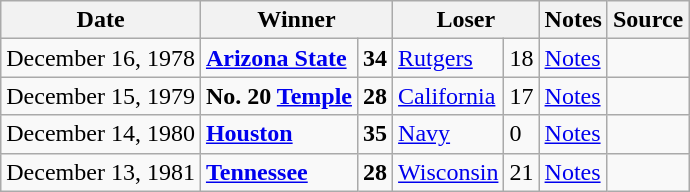<table class="wikitable">
<tr>
<th>Date</th>
<th colspan="2">Winner</th>
<th colspan="2">Loser</th>
<th>Notes</th>
<th>Source</th>
</tr>
<tr>
<td>December 16, 1978</td>
<td><strong><a href='#'>Arizona State</a></strong></td>
<td><strong>34</strong></td>
<td><a href='#'>Rutgers</a></td>
<td>18</td>
<td><a href='#'>Notes</a></td>
<td></td>
</tr>
<tr>
<td>December 15, 1979</td>
<td><strong>No. 20 <a href='#'>Temple</a></strong></td>
<td><strong>28</strong></td>
<td><a href='#'>California</a></td>
<td>17</td>
<td><a href='#'>Notes</a></td>
<td></td>
</tr>
<tr>
<td>December 14, 1980</td>
<td><strong><a href='#'>Houston</a></strong></td>
<td><strong>35</strong></td>
<td><a href='#'>Navy</a></td>
<td>0</td>
<td><a href='#'>Notes</a></td>
<td></td>
</tr>
<tr>
<td>December 13, 1981</td>
<td><strong><a href='#'>Tennessee</a></strong></td>
<td><strong>28</strong></td>
<td><a href='#'>Wisconsin</a></td>
<td>21</td>
<td><a href='#'>Notes</a></td>
<td></td>
</tr>
</table>
